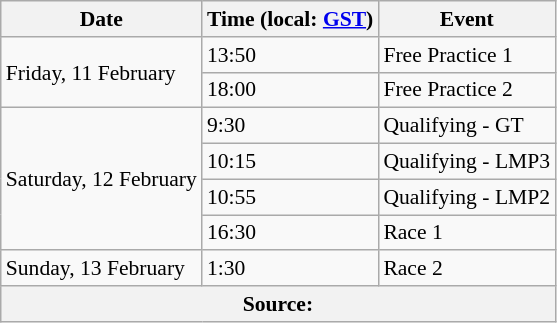<table class="wikitable" style="font-size: 90%;">
<tr>
<th>Date</th>
<th>Time (local: <a href='#'>GST</a>)</th>
<th>Event</th>
</tr>
<tr>
<td rowspan="2">Friday, 11 February</td>
<td>13:50</td>
<td>Free Practice 1</td>
</tr>
<tr>
<td>18:00</td>
<td>Free Practice 2</td>
</tr>
<tr>
<td rowspan="4">Saturday, 12 February</td>
<td>9:30</td>
<td>Qualifying - GT</td>
</tr>
<tr>
<td>10:15</td>
<td>Qualifying - LMP3</td>
</tr>
<tr>
<td>10:55</td>
<td>Qualifying - LMP2</td>
</tr>
<tr>
<td>16:30</td>
<td>Race 1</td>
</tr>
<tr>
<td>Sunday, 13 February</td>
<td>1:30</td>
<td>Race 2</td>
</tr>
<tr>
<th colspan="3">Source:</th>
</tr>
</table>
